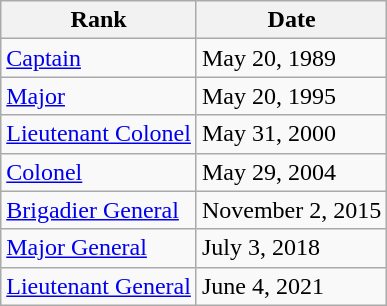<table class="wikitable">
<tr>
<th>Rank</th>
<th>Date</th>
</tr>
<tr>
<td> <a href='#'>Captain</a></td>
<td>May 20, 1989</td>
</tr>
<tr>
<td> <a href='#'>Major</a></td>
<td>May 20, 1995</td>
</tr>
<tr>
<td> <a href='#'>Lieutenant Colonel</a></td>
<td>May 31, 2000</td>
</tr>
<tr>
<td> <a href='#'>Colonel</a></td>
<td>May 29, 2004</td>
</tr>
<tr>
<td> <a href='#'>Brigadier General</a></td>
<td>November 2, 2015</td>
</tr>
<tr>
<td> <a href='#'>Major General</a></td>
<td>July 3, 2018</td>
</tr>
<tr>
<td> <a href='#'>Lieutenant General</a></td>
<td>June 4, 2021</td>
</tr>
</table>
